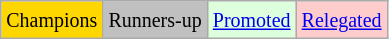<table class="wikitable">
<tr>
<td bgcolor=gold><small>Champions</small></td>
<td bgcolor=silver><small>Runners-up</small></td>
<td bgcolor="#DDFFDD"><small><a href='#'>Promoted</a></small></td>
<td bgcolor="#FFCCCC"><small><a href='#'>Relegated</a></small></td>
</tr>
</table>
